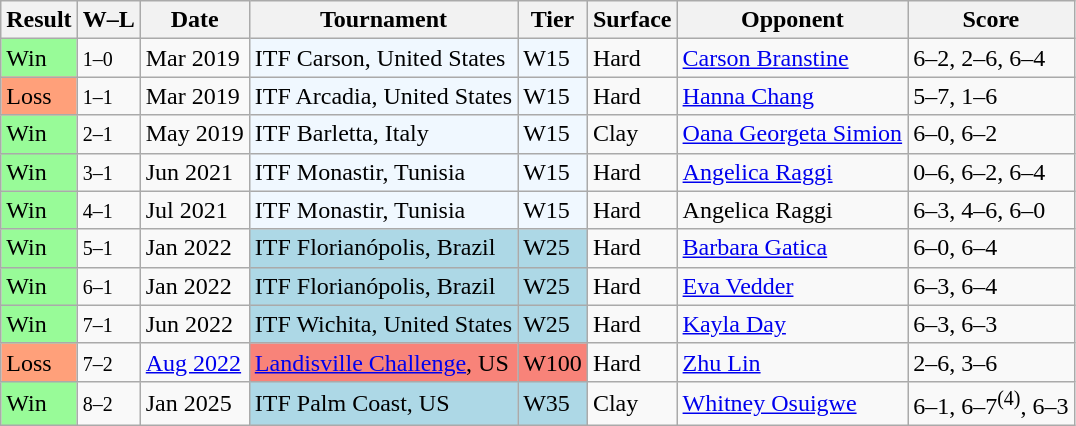<table class="sortable wikitable">
<tr>
<th>Result</th>
<th class="unsortable">W–L</th>
<th>Date</th>
<th>Tournament</th>
<th>Tier</th>
<th>Surface</th>
<th>Opponent</th>
<th class="unsortable">Score</th>
</tr>
<tr>
<td style="background:#98FB98;">Win</td>
<td><small>1–0</small></td>
<td>Mar 2019</td>
<td style="background:#f0f8ff;">ITF Carson, United States</td>
<td style="background:#f0f8ff;">W15</td>
<td>Hard</td>
<td> <a href='#'>Carson Branstine</a></td>
<td>6–2, 2–6, 6–4</td>
</tr>
<tr>
<td style="background:#ffa07a;">Loss</td>
<td><small>1–1</small></td>
<td>Mar 2019</td>
<td style="background:#f0f8ff;">ITF Arcadia, United States</td>
<td style="background:#f0f8ff;">W15</td>
<td>Hard</td>
<td> <a href='#'>Hanna Chang</a></td>
<td>5–7, 1–6</td>
</tr>
<tr>
<td style="background:#98FB98;">Win</td>
<td><small>2–1</small></td>
<td>May 2019</td>
<td style="background:#f0f8ff;">ITF Barletta, Italy</td>
<td style="background:#f0f8ff;">W15</td>
<td>Clay</td>
<td> <a href='#'>Oana Georgeta Simion</a></td>
<td>6–0, 6–2</td>
</tr>
<tr>
<td style="background:#98FB98;">Win</td>
<td><small>3–1</small></td>
<td>Jun 2021</td>
<td style="background:#f0f8ff;">ITF Monastir, Tunisia</td>
<td style="background:#f0f8ff;">W15</td>
<td>Hard</td>
<td> <a href='#'>Angelica Raggi</a></td>
<td>0–6, 6–2, 6–4</td>
</tr>
<tr>
<td style="background:#98FB98;">Win</td>
<td><small>4–1</small></td>
<td>Jul 2021</td>
<td style="background:#f0f8ff;">ITF Monastir, Tunisia</td>
<td style="background:#f0f8ff;">W15</td>
<td>Hard</td>
<td> Angelica Raggi</td>
<td>6–3, 4–6, 6–0</td>
</tr>
<tr>
<td style="background:#98FB98;">Win</td>
<td><small>5–1</small></td>
<td>Jan 2022</td>
<td style="background:lightblue;">ITF Florianópolis, Brazil</td>
<td style="background:lightblue;">W25</td>
<td>Hard</td>
<td> <a href='#'>Barbara Gatica</a></td>
<td>6–0, 6–4</td>
</tr>
<tr>
<td style="background:#98FB98;">Win</td>
<td><small>6–1</small></td>
<td>Jan 2022</td>
<td style="background:lightblue;">ITF Florianópolis, Brazil</td>
<td style="background:lightblue;">W25</td>
<td>Hard</td>
<td> <a href='#'>Eva Vedder</a></td>
<td>6–3, 6–4</td>
</tr>
<tr>
<td style="background:#98FB98;">Win</td>
<td><small>7–1</small></td>
<td>Jun 2022</td>
<td style="background:lightblue;">ITF Wichita, United States</td>
<td style="background:lightblue;">W25</td>
<td>Hard</td>
<td> <a href='#'>Kayla Day</a></td>
<td>6–3, 6–3</td>
</tr>
<tr>
<td style="background:#ffa07a;">Loss</td>
<td><small>7–2</small></td>
<td><a href='#'>Aug 2022</a></td>
<td style="background:#f88379;"><a href='#'>Landisville Challenge</a>, US</td>
<td style="background:#f88379;">W100</td>
<td>Hard</td>
<td> <a href='#'>Zhu Lin</a></td>
<td>2–6, 3–6</td>
</tr>
<tr>
<td style="background:#98FB98;">Win</td>
<td><small>8–2</small></td>
<td>Jan 2025</td>
<td style="background:lightblue;">ITF Palm Coast, US</td>
<td style="background:lightblue;">W35</td>
<td>Clay</td>
<td> <a href='#'>Whitney Osuigwe</a></td>
<td>6–1, 6–7<sup>(4)</sup>, 6–3</td>
</tr>
</table>
